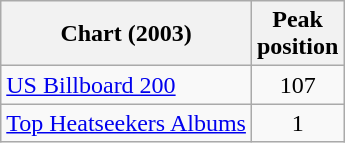<table class="wikitable sortable">
<tr>
<th>Chart (2003)</th>
<th>Peak<br>position</th>
</tr>
<tr>
<td><a href='#'>US Billboard 200</a></td>
<td style="text-align:center;">107</td>
</tr>
<tr>
<td><a href='#'>Top Heatseekers Albums</a></td>
<td style="text-align:center;">1</td>
</tr>
</table>
